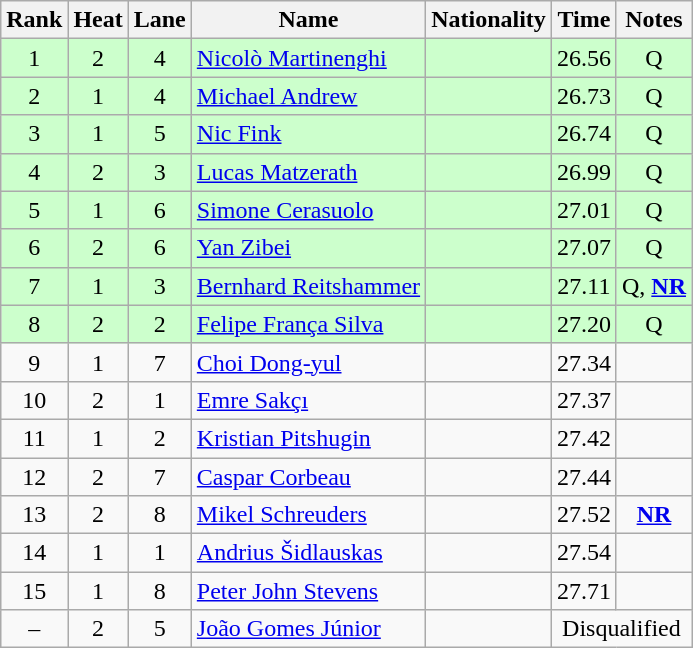<table class="wikitable sortable" style="text-align:center">
<tr>
<th>Rank</th>
<th>Heat</th>
<th>Lane</th>
<th>Name</th>
<th>Nationality</th>
<th>Time</th>
<th>Notes</th>
</tr>
<tr bgcolor=ccffcc>
<td>1</td>
<td>2</td>
<td>4</td>
<td align=left><a href='#'>Nicolò Martinenghi</a></td>
<td align=left></td>
<td>26.56</td>
<td>Q</td>
</tr>
<tr bgcolor=ccffcc>
<td>2</td>
<td>1</td>
<td>4</td>
<td align=left><a href='#'>Michael Andrew</a></td>
<td align=left></td>
<td>26.73</td>
<td>Q</td>
</tr>
<tr bgcolor=ccffcc>
<td>3</td>
<td>1</td>
<td>5</td>
<td align=left><a href='#'>Nic Fink</a></td>
<td align=left></td>
<td>26.74</td>
<td>Q</td>
</tr>
<tr bgcolor=ccffcc>
<td>4</td>
<td>2</td>
<td>3</td>
<td align=left><a href='#'>Lucas Matzerath</a></td>
<td align=left></td>
<td>26.99</td>
<td>Q</td>
</tr>
<tr bgcolor=ccffcc>
<td>5</td>
<td>1</td>
<td>6</td>
<td align=left><a href='#'>Simone Cerasuolo</a></td>
<td align=left></td>
<td>27.01</td>
<td>Q</td>
</tr>
<tr bgcolor=ccffcc>
<td>6</td>
<td>2</td>
<td>6</td>
<td align=left><a href='#'>Yan Zibei</a></td>
<td align=left></td>
<td>27.07</td>
<td>Q</td>
</tr>
<tr bgcolor=ccffcc>
<td>7</td>
<td>1</td>
<td>3</td>
<td align=left><a href='#'>Bernhard Reitshammer</a></td>
<td align=left></td>
<td>27.11</td>
<td>Q, <strong><a href='#'>NR</a></strong></td>
</tr>
<tr bgcolor=ccffcc>
<td>8</td>
<td>2</td>
<td>2</td>
<td align=left><a href='#'>Felipe França Silva</a></td>
<td align=left></td>
<td>27.20</td>
<td>Q</td>
</tr>
<tr>
<td>9</td>
<td>1</td>
<td>7</td>
<td align=left><a href='#'>Choi Dong-yul</a></td>
<td align=left></td>
<td>27.34</td>
<td></td>
</tr>
<tr>
<td>10</td>
<td>2</td>
<td>1</td>
<td align=left><a href='#'>Emre Sakçı</a></td>
<td align=left></td>
<td>27.37</td>
<td></td>
</tr>
<tr>
<td>11</td>
<td>1</td>
<td>2</td>
<td align=left><a href='#'>Kristian Pitshugin</a></td>
<td align=left></td>
<td>27.42</td>
<td></td>
</tr>
<tr>
<td>12</td>
<td>2</td>
<td>7</td>
<td align=left><a href='#'>Caspar Corbeau</a></td>
<td align=left></td>
<td>27.44</td>
<td></td>
</tr>
<tr>
<td>13</td>
<td>2</td>
<td>8</td>
<td align=left><a href='#'>Mikel Schreuders</a></td>
<td align=left></td>
<td>27.52</td>
<td><strong><a href='#'>NR</a></strong></td>
</tr>
<tr>
<td>14</td>
<td>1</td>
<td>1</td>
<td align=left><a href='#'>Andrius Šidlauskas</a></td>
<td align=left></td>
<td>27.54</td>
<td></td>
</tr>
<tr>
<td>15</td>
<td>1</td>
<td>8</td>
<td align=left><a href='#'>Peter John Stevens</a></td>
<td align=left></td>
<td>27.71</td>
<td></td>
</tr>
<tr>
<td>–</td>
<td>2</td>
<td>5</td>
<td align=left><a href='#'>João Gomes Júnior</a></td>
<td align=left></td>
<td colspan=2>Disqualified</td>
</tr>
</table>
